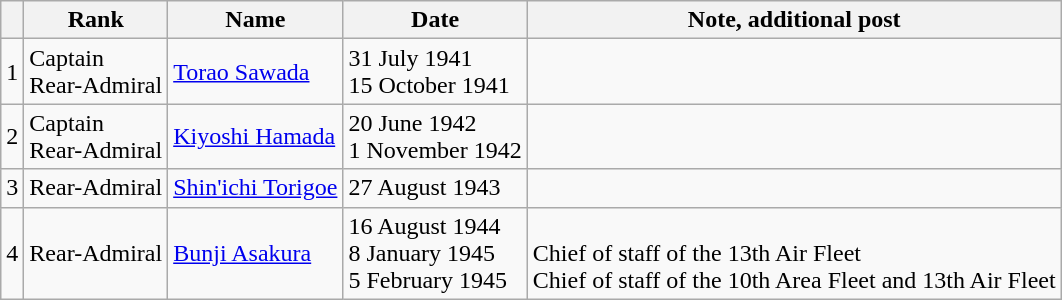<table class=wikitable>
<tr>
<th></th>
<th>Rank</th>
<th>Name</th>
<th>Date</th>
<th>Note, additional post</th>
</tr>
<tr>
<td>1</td>
<td>Captain<br>Rear-Admiral</td>
<td><a href='#'>Torao Sawada</a></td>
<td>31 July 1941<br>15 October 1941</td>
<td></td>
</tr>
<tr>
<td>2</td>
<td>Captain<br>Rear-Admiral</td>
<td><a href='#'>Kiyoshi Hamada</a></td>
<td>20 June 1942<br>1 November 1942</td>
<td></td>
</tr>
<tr>
<td>3</td>
<td>Rear-Admiral</td>
<td><a href='#'>Shin'ichi Torigoe</a></td>
<td>27 August 1943</td>
<td></td>
</tr>
<tr>
<td>4</td>
<td>Rear-Admiral</td>
<td><a href='#'>Bunji Asakura</a></td>
<td>16 August 1944<br>8 January 1945<br>5 February 1945</td>
<td><br>Chief of staff of the 13th Air Fleet<br>Chief of staff of the 10th Area Fleet and 13th Air Fleet</td>
</tr>
</table>
